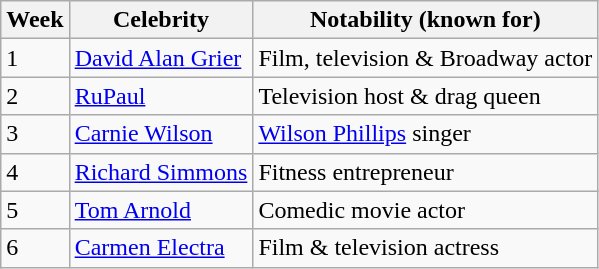<table class="wikitable">
<tr>
<th>Week</th>
<th>Celebrity</th>
<th>Notability (known for)</th>
</tr>
<tr>
<td>1</td>
<td><a href='#'>David Alan Grier</a></td>
<td>Film, television & Broadway actor</td>
</tr>
<tr>
<td>2</td>
<td><a href='#'>RuPaul</a></td>
<td>Television host & drag queen</td>
</tr>
<tr>
<td>3</td>
<td><a href='#'>Carnie Wilson</a></td>
<td><a href='#'>Wilson Phillips</a> singer</td>
</tr>
<tr>
<td>4</td>
<td><a href='#'>Richard Simmons</a></td>
<td>Fitness entrepreneur</td>
</tr>
<tr>
<td>5</td>
<td><a href='#'>Tom Arnold</a></td>
<td>Comedic movie actor</td>
</tr>
<tr>
<td>6</td>
<td><a href='#'>Carmen Electra</a></td>
<td>Film & television actress</td>
</tr>
</table>
